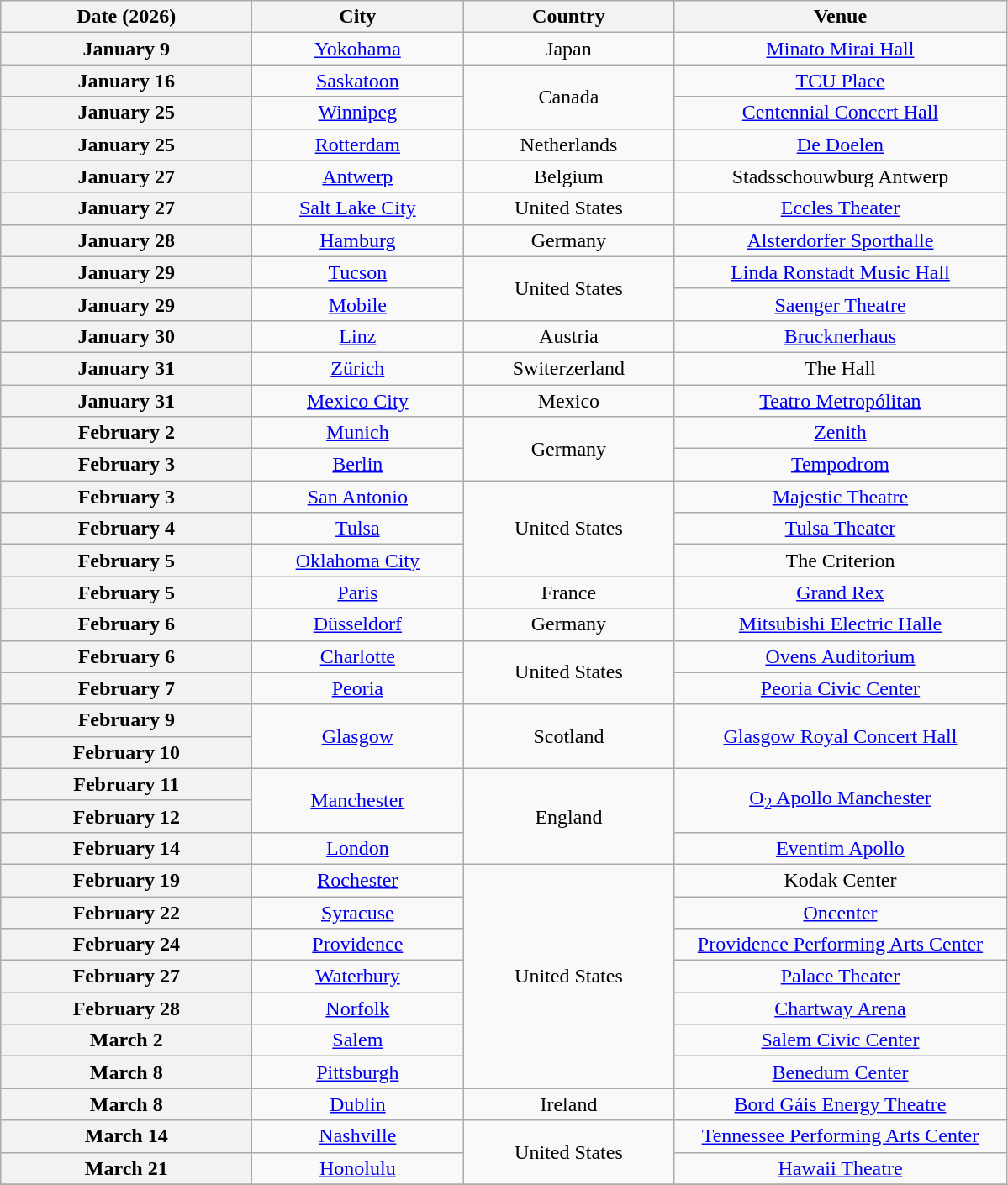<table class="wikitable plainrowheaders" style="text-align:center;">
<tr>
<th scope="col" style="width:12em;">Date (2026)</th>
<th scope="col" style="width:10em;">City</th>
<th scope="col" style="width:10em;">Country</th>
<th scope="col" style="width:16em;">Venue</th>
</tr>
<tr>
<th scope="row" style="text-align:center;">January 9</th>
<td><a href='#'>Yokohama</a></td>
<td>Japan</td>
<td><a href='#'>Minato Mirai Hall</a></td>
</tr>
<tr>
<th scope="row" style="text-align:center;">January 16</th>
<td><a href='#'>Saskatoon</a></td>
<td rowspan="2">Canada</td>
<td><a href='#'>TCU Place</a></td>
</tr>
<tr>
<th scope="row" style="text-align:center;">January 25</th>
<td><a href='#'>Winnipeg</a></td>
<td><a href='#'>Centennial Concert Hall</a></td>
</tr>
<tr>
<th scope="row" style="text-align:center;">January 25</th>
<td><a href='#'>Rotterdam</a></td>
<td>Netherlands</td>
<td><a href='#'>De Doelen</a></td>
</tr>
<tr>
<th scope="row" style="text-align:center;">January 27</th>
<td><a href='#'>Antwerp</a></td>
<td>Belgium</td>
<td>Stadsschouwburg Antwerp</td>
</tr>
<tr>
<th scope="row" style="text-align:center;">January 27</th>
<td><a href='#'>Salt Lake City</a></td>
<td>United States</td>
<td><a href='#'>Eccles Theater</a></td>
</tr>
<tr>
<th scope="row" style="text-align:center;">January 28</th>
<td><a href='#'>Hamburg</a></td>
<td>Germany</td>
<td><a href='#'>Alsterdorfer Sporthalle</a></td>
</tr>
<tr>
<th scope="row" style="text-align:center;">January 29</th>
<td><a href='#'>Tucson</a></td>
<td rowspan="2">United States</td>
<td><a href='#'>Linda Ronstadt Music Hall</a></td>
</tr>
<tr>
<th scope="row" style="text-align:center;">January 29</th>
<td><a href='#'>Mobile</a></td>
<td><a href='#'>Saenger Theatre</a></td>
</tr>
<tr>
<th scope="row" style="text-align:center;">January 30</th>
<td><a href='#'>Linz</a></td>
<td>Austria</td>
<td><a href='#'>Brucknerhaus</a></td>
</tr>
<tr>
<th scope="row" style="text-align:center;">January 31</th>
<td><a href='#'>Zürich</a></td>
<td>Switerzerland</td>
<td>The Hall</td>
</tr>
<tr>
<th scope="row" style="text-align:center;">January 31</th>
<td><a href='#'>Mexico City</a></td>
<td>Mexico</td>
<td><a href='#'>Teatro Metropólitan</a></td>
</tr>
<tr>
<th scope="row" style="text-align:center;">February 2</th>
<td><a href='#'>Munich</a></td>
<td rowspan="2">Germany</td>
<td><a href='#'>Zenith</a></td>
</tr>
<tr>
<th scope="row" style="text-align:center;">February 3</th>
<td><a href='#'>Berlin</a></td>
<td><a href='#'>Tempodrom</a></td>
</tr>
<tr>
<th scope="row" style="text-align:center;">February 3</th>
<td><a href='#'>San Antonio</a></td>
<td rowspan="3">United States</td>
<td><a href='#'>Majestic Theatre</a></td>
</tr>
<tr>
<th scope="row" style="text-align:center;">February 4</th>
<td><a href='#'>Tulsa</a></td>
<td><a href='#'>Tulsa Theater</a></td>
</tr>
<tr>
<th scope="row" style="text-align:center;">February 5</th>
<td><a href='#'>Oklahoma City</a></td>
<td>The Criterion</td>
</tr>
<tr>
<th scope="row" style="text-align:center;">February 5</th>
<td><a href='#'>Paris</a></td>
<td>France</td>
<td><a href='#'>Grand Rex</a></td>
</tr>
<tr>
<th scope="row" style="text-align:center;">February 6</th>
<td><a href='#'>Düsseldorf</a></td>
<td>Germany</td>
<td><a href='#'>Mitsubishi Electric Halle</a></td>
</tr>
<tr>
<th scope="row" style="text-align:center;">February 6</th>
<td><a href='#'>Charlotte</a></td>
<td rowspan="2">United States</td>
<td><a href='#'>Ovens Auditorium</a></td>
</tr>
<tr>
<th scope="row" style="text-align:center;">February 7</th>
<td><a href='#'>Peoria</a></td>
<td><a href='#'>Peoria Civic Center</a></td>
</tr>
<tr>
<th scope="row" style="text-align:center;">February 9</th>
<td rowspan="2"><a href='#'>Glasgow</a></td>
<td rowspan="2">Scotland</td>
<td rowspan="2"><a href='#'>Glasgow Royal Concert Hall</a></td>
</tr>
<tr>
<th scope="row" style="text-align:center;">February 10</th>
</tr>
<tr>
<th scope="row" style="text-align:center;">February 11</th>
<td rowspan="2"><a href='#'>Manchester</a></td>
<td rowspan="3">England</td>
<td rowspan="2"><a href='#'>O<sub>2</sub> Apollo Manchester</a></td>
</tr>
<tr>
<th scope="row" style="text-align:center;">February 12</th>
</tr>
<tr>
<th scope="row" style="text-align:center;">February 14</th>
<td><a href='#'>London</a></td>
<td><a href='#'>Eventim Apollo</a></td>
</tr>
<tr>
<th scope="row" style="text-align:center;">February 19</th>
<td><a href='#'>Rochester</a></td>
<td rowspan="7">United States</td>
<td>Kodak Center</td>
</tr>
<tr>
<th scope="row" style="text-align:center;">February 22</th>
<td><a href='#'>Syracuse</a></td>
<td><a href='#'>Oncenter</a></td>
</tr>
<tr>
<th scope="row" style="text-align:center;">February 24</th>
<td><a href='#'>Providence</a></td>
<td><a href='#'>Providence Performing Arts Center</a></td>
</tr>
<tr>
<th scope="row" style="text-align:center;">February 27</th>
<td><a href='#'>Waterbury</a></td>
<td><a href='#'>Palace Theater</a></td>
</tr>
<tr>
<th scope="row" style="text-align:center;">February 28</th>
<td><a href='#'>Norfolk</a></td>
<td><a href='#'>Chartway Arena</a></td>
</tr>
<tr>
<th scope="row" style="text-align:center;">March 2</th>
<td><a href='#'>Salem</a></td>
<td><a href='#'>Salem Civic Center</a></td>
</tr>
<tr>
<th scope="row" style="text-align:center;">March 8</th>
<td><a href='#'>Pittsburgh</a></td>
<td><a href='#'>Benedum Center</a></td>
</tr>
<tr>
<th scope="row" style="text-align:center;">March 8</th>
<td><a href='#'>Dublin</a></td>
<td>Ireland</td>
<td><a href='#'>Bord Gáis Energy Theatre</a></td>
</tr>
<tr>
<th scope="row" style="text-align:center;">March 14</th>
<td><a href='#'>Nashville</a></td>
<td rowspan="2">United States</td>
<td><a href='#'>Tennessee Performing Arts Center</a></td>
</tr>
<tr>
<th scope="row" style="text-align:center;">March 21</th>
<td><a href='#'>Honolulu</a></td>
<td><a href='#'>Hawaii Theatre</a></td>
</tr>
<tr>
</tr>
</table>
